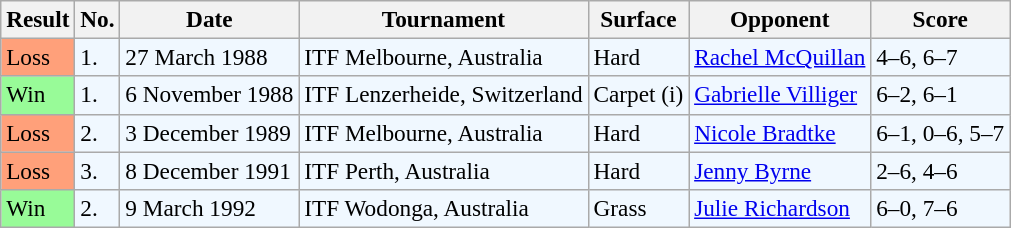<table class="sortable wikitable" style=font-size:97%>
<tr>
<th>Result</th>
<th>No.</th>
<th>Date</th>
<th>Tournament</th>
<th>Surface</th>
<th>Opponent</th>
<th>Score</th>
</tr>
<tr bgcolor="#f0f8ff">
<td style="background:#ffa07a;">Loss</td>
<td>1.</td>
<td>27 March 1988</td>
<td>ITF Melbourne, Australia</td>
<td>Hard</td>
<td> <a href='#'>Rachel McQuillan</a></td>
<td>4–6, 6–7</td>
</tr>
<tr bgcolor="#f0f8ff">
<td style="background:#98fb98;">Win</td>
<td>1.</td>
<td>6 November 1988</td>
<td>ITF Lenzerheide, Switzerland</td>
<td>Carpet (i)</td>
<td> <a href='#'>Gabrielle Villiger</a></td>
<td>6–2, 6–1</td>
</tr>
<tr style="background:#f0f8ff;">
<td style="background:#ffa07a;">Loss</td>
<td>2.</td>
<td>3 December 1989</td>
<td>ITF Melbourne, Australia</td>
<td>Hard</td>
<td> <a href='#'>Nicole Bradtke</a></td>
<td>6–1, 0–6, 5–7</td>
</tr>
<tr bgcolor="#f0f8ff">
<td style="background:#ffa07a;">Loss</td>
<td>3.</td>
<td>8 December 1991</td>
<td>ITF Perth, Australia</td>
<td>Hard</td>
<td> <a href='#'>Jenny Byrne</a></td>
<td>2–6, 4–6</td>
</tr>
<tr bgcolor="#f0f8ff">
<td style="background:#98fb98;">Win</td>
<td>2.</td>
<td>9 March 1992</td>
<td>ITF Wodonga, Australia</td>
<td>Grass</td>
<td> <a href='#'>Julie Richardson</a></td>
<td>6–0, 7–6</td>
</tr>
</table>
